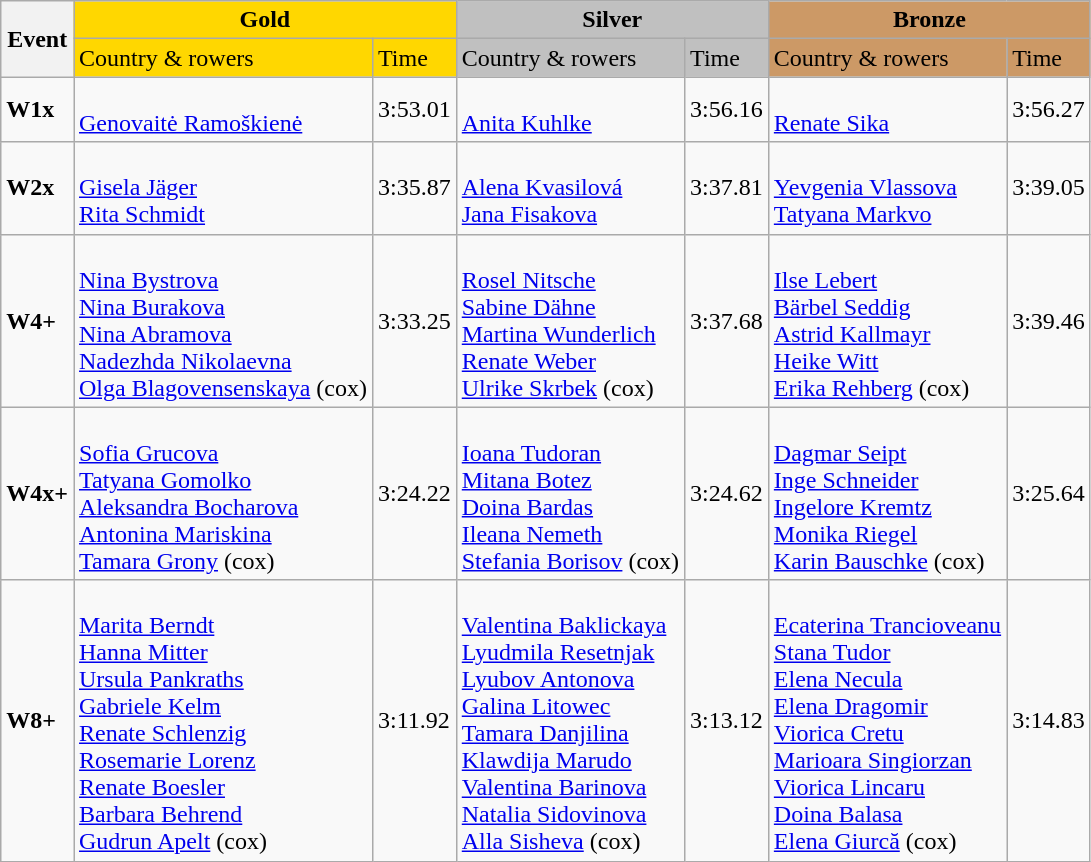<table class="wikitable">
<tr>
<th rowspan="2">Event</th>
<th colspan="2" style="background:gold;">Gold</th>
<th colspan="2" style="background:silver;">Silver</th>
<th colspan="2" style="background:#c96;">Bronze</th>
</tr>
<tr>
<td style="background:gold;">Country & rowers</td>
<td style="background:gold;">Time</td>
<td style="background:silver;">Country & rowers</td>
<td style="background:silver;">Time</td>
<td style="background:#c96;">Country & rowers</td>
<td style="background:#c96;">Time</td>
</tr>
<tr>
<td><strong>W1x</strong></td>
<td> <br> <a href='#'>Genovaitė Ramoškienė</a></td>
<td>3:53.01</td>
<td> <br> <a href='#'>Anita Kuhlke</a></td>
<td>3:56.16</td>
<td> <br> <a href='#'>Renate Sika</a></td>
<td>3:56.27</td>
</tr>
<tr>
<td><strong>W2x</strong></td>
<td> <br> <a href='#'>Gisela Jäger</a> <br> <a href='#'>Rita Schmidt</a></td>
<td>3:35.87</td>
<td> <br> <a href='#'>Alena Kvasilová</a> <br> <a href='#'>Jana Fisakova</a></td>
<td>3:37.81</td>
<td> <br> <a href='#'>Yevgenia Vlassova</a> <br> <a href='#'>Tatyana Markvo</a></td>
<td>3:39.05</td>
</tr>
<tr>
<td><strong> W4+</strong></td>
<td> <br> <a href='#'>Nina Bystrova</a> <br> <a href='#'>Nina Burakova</a> <br> <a href='#'>Nina Abramova</a> <br> <a href='#'>Nadezhda Nikolaevna</a> <br> <a href='#'>Olga Blagovensenskaya</a> (cox)</td>
<td>3:33.25</td>
<td> <br> <a href='#'>Rosel Nitsche</a> <br> <a href='#'>Sabine Dähne</a> <br> <a href='#'>Martina Wunderlich</a> <br> <a href='#'>Renate Weber</a> <br> <a href='#'>Ulrike Skrbek</a> (cox)</td>
<td>3:37.68</td>
<td> <br> <a href='#'>Ilse Lebert</a> <br> <a href='#'>Bärbel Seddig</a> <br> <a href='#'>Astrid Kallmayr</a> <br> <a href='#'>Heike Witt</a> <br> <a href='#'>Erika Rehberg</a> (cox)</td>
<td>3:39.46</td>
</tr>
<tr>
<td><strong>W4x+</strong></td>
<td> <br> <a href='#'>Sofia Grucova</a> <br> <a href='#'>Tatyana Gomolko</a> <br> <a href='#'>Aleksandra Bocharova</a> <br> <a href='#'>Antonina Mariskina</a> <br> <a href='#'>Tamara Grony</a> (cox)</td>
<td>3:24.22</td>
<td> <br> <a href='#'>Ioana Tudoran</a> <br> <a href='#'>Mitana Botez</a> <br> <a href='#'>Doina Bardas</a> <br> <a href='#'>Ileana Nemeth</a> <br> <a href='#'>Stefania Borisov</a> (cox)</td>
<td>3:24.62</td>
<td> <br> <a href='#'>Dagmar Seipt</a> <br> <a href='#'>Inge Schneider</a> <br> <a href='#'>Ingelore Kremtz</a> <br> <a href='#'>Monika Riegel</a> <br> <a href='#'>Karin Bauschke</a> (cox)</td>
<td>3:25.64</td>
</tr>
<tr>
<td><strong>W8+</strong></td>
<td> <br> <a href='#'>Marita Berndt</a> <br> <a href='#'>Hanna Mitter</a> <br> <a href='#'>Ursula Pankraths</a> <br> <a href='#'>Gabriele Kelm</a> <br> <a href='#'>Renate Schlenzig</a> <br> <a href='#'>Rosemarie Lorenz</a> <br> <a href='#'>Renate Boesler</a> <br> <a href='#'>Barbara Behrend</a> <br> <a href='#'>Gudrun Apelt</a> (cox)</td>
<td>3:11.92</td>
<td> <br> <a href='#'>Valentina Baklickaya</a> <br> <a href='#'>Lyudmila Resetnjak</a> <br> <a href='#'>Lyubov Antonova</a> <br> <a href='#'>Galina Litowec</a> <br> <a href='#'>Tamara Danjilina</a> <br> <a href='#'>Klawdija Marudo</a> <br> <a href='#'>Valentina Barinova</a> <br> <a href='#'>Natalia Sidovinova</a> <br> <a href='#'>Alla Sisheva</a> (cox)</td>
<td>3:13.12</td>
<td> <br> <a href='#'>Ecaterina Trancioveanu</a> <br> <a href='#'>Stana Tudor</a> <br> <a href='#'>Elena Necula</a> <br> <a href='#'>Elena Dragomir</a> <br> <a href='#'>Viorica Cretu</a> <br> <a href='#'>Marioara Singiorzan</a> <br> <a href='#'>Viorica Lincaru</a> <br> <a href='#'>Doina Balasa</a> <br> <a href='#'>Elena Giurcă</a> (cox)</td>
<td>3:14.83</td>
</tr>
</table>
